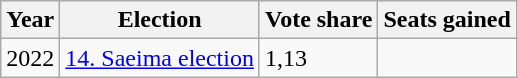<table class="wikitable sortable">
<tr>
<th>Year</th>
<th>Election</th>
<th>Vote share</th>
<th>Seats gained</th>
</tr>
<tr>
<td>2022</td>
<td><a href='#'>14. Saeima election</a></td>
<td>1,13</td>
<td></td>
</tr>
</table>
